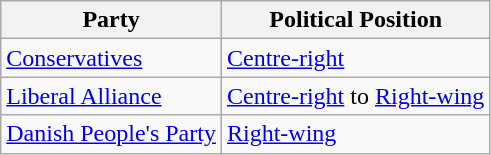<table class="wikitable mw-collapsible mw-collapsed">
<tr>
<th>Party</th>
<th>Political Position</th>
</tr>
<tr>
<td><a href='#'>Conservatives</a></td>
<td><a href='#'>Centre-right</a></td>
</tr>
<tr>
<td><a href='#'>Liberal Alliance</a></td>
<td><a href='#'>Centre-right</a> to <a href='#'>Right-wing</a></td>
</tr>
<tr>
<td><a href='#'>Danish People's Party</a></td>
<td><a href='#'>Right-wing</a></td>
</tr>
</table>
